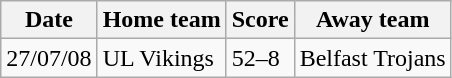<table class="wikitable">
<tr>
<th>Date</th>
<th>Home team</th>
<th>Score</th>
<th>Away team</th>
</tr>
<tr>
<td>27/07/08</td>
<td>UL Vikings</td>
<td>52–8</td>
<td>Belfast Trojans</td>
</tr>
</table>
